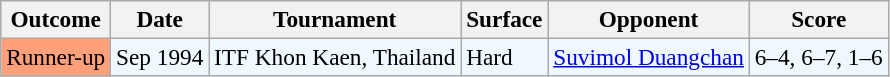<table class="wikitable" style="font-size:97%">
<tr>
<th>Outcome</th>
<th>Date</th>
<th>Tournament</th>
<th>Surface</th>
<th>Opponent</th>
<th>Score</th>
</tr>
<tr style="background:#f0f8ff;">
<td style="background:#ffa07a;">Runner-up</td>
<td>Sep 1994</td>
<td>ITF Khon Kaen, Thailand</td>
<td>Hard</td>
<td> <a href='#'>Suvimol Duangchan</a></td>
<td>6–4, 6–7, 1–6</td>
</tr>
</table>
